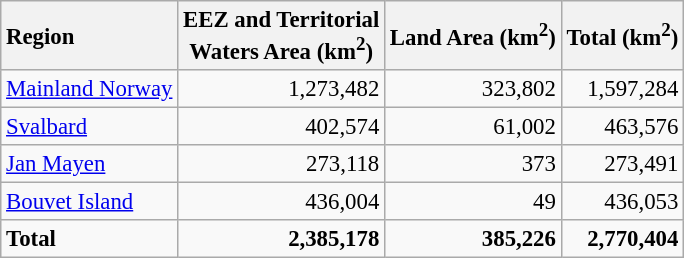<table class="wikitable" style="font-size: 95%; text-align:right">
<tr>
<th style="text-align:left;">Region</th>
<th>EEZ and Territorial<br>Waters Area (km<sup>2</sup>)</th>
<th>Land Area (km<sup>2</sup>)</th>
<th>Total (km<sup>2</sup>)</th>
</tr>
<tr>
<td style="text-align:left"><a href='#'>Mainland Norway</a></td>
<td>1,273,482</td>
<td>323,802</td>
<td>1,597,284</td>
</tr>
<tr>
<td style="text-align:left"><a href='#'>Svalbard</a></td>
<td>402,574</td>
<td>61,002</td>
<td>463,576</td>
</tr>
<tr>
<td style="text-align:left"><a href='#'>Jan Mayen</a></td>
<td>273,118</td>
<td>373</td>
<td>273,491</td>
</tr>
<tr>
<td style="text-align:left"><a href='#'>Bouvet Island</a></td>
<td>436,004</td>
<td>49</td>
<td>436,053</td>
</tr>
<tr>
<td style="text-align:left"><strong>Total</strong></td>
<td><strong>2,385,178</strong></td>
<td><strong>385,226</strong></td>
<td><strong>2,770,404</strong></td>
</tr>
</table>
